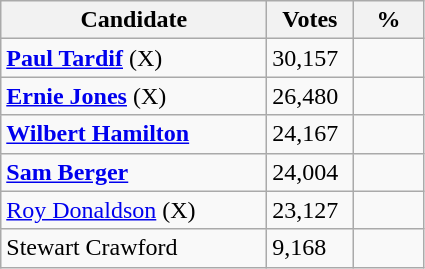<table class="wikitable">
<tr>
<th style="width: 170px">Candidate</th>
<th style="width: 50px">Votes</th>
<th style="width: 40px">%</th>
</tr>
<tr>
<td><strong><a href='#'>Paul Tardif</a></strong> (X)</td>
<td>30,157</td>
<td></td>
</tr>
<tr>
<td><strong><a href='#'>Ernie Jones</a></strong> (X)</td>
<td>26,480</td>
<td></td>
</tr>
<tr>
<td><strong><a href='#'>Wilbert Hamilton</a></strong></td>
<td>24,167</td>
<td></td>
</tr>
<tr>
<td><strong><a href='#'>Sam Berger</a></strong></td>
<td>24,004</td>
<td></td>
</tr>
<tr>
<td><a href='#'>Roy Donaldson</a> (X)</td>
<td>23,127</td>
<td></td>
</tr>
<tr>
<td>Stewart Crawford</td>
<td>9,168</td>
<td></td>
</tr>
</table>
